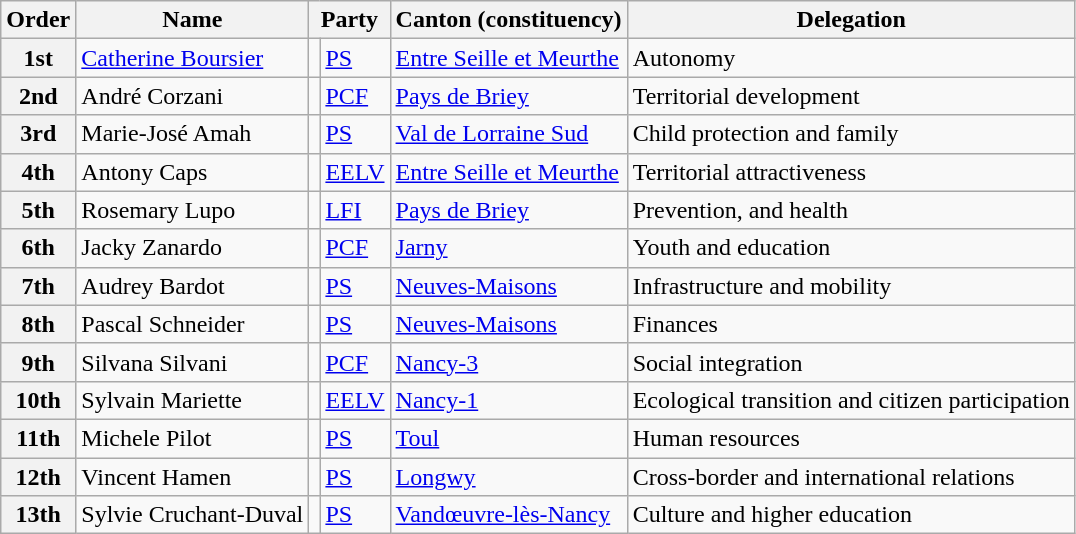<table class="wikitable sortable">
<tr>
<th>Order</th>
<th>Name</th>
<th colspan="2">Party</th>
<th>Canton (constituency)</th>
<th>Delegation</th>
</tr>
<tr>
<th>1st</th>
<td><a href='#'>Catherine Boursier</a></td>
<td></td>
<td><a href='#'>PS</a></td>
<td><a href='#'>Entre Seille et Meurthe</a></td>
<td>Autonomy</td>
</tr>
<tr>
<th>2nd</th>
<td>André Corzani</td>
<td></td>
<td><a href='#'>PCF</a></td>
<td><a href='#'>Pays de Briey</a></td>
<td>Territorial development</td>
</tr>
<tr>
<th>3rd</th>
<td>Marie-José Amah</td>
<td></td>
<td><a href='#'>PS</a></td>
<td><a href='#'>Val de Lorraine Sud</a></td>
<td>Child protection and family</td>
</tr>
<tr>
<th>4th</th>
<td>Antony Caps</td>
<td></td>
<td><a href='#'>EELV</a></td>
<td><a href='#'>Entre Seille et Meurthe</a></td>
<td>Territorial attractiveness</td>
</tr>
<tr>
<th><abbr>5th</abbr></th>
<td>Rosemary Lupo</td>
<td></td>
<td><a href='#'>LFI</a></td>
<td><a href='#'>Pays de Briey</a></td>
<td>Prevention,  and health</td>
</tr>
<tr>
<th><abbr>6th</abbr></th>
<td>Jacky Zanardo</td>
<td></td>
<td><a href='#'>PCF</a></td>
<td><a href='#'>Jarny</a></td>
<td>Youth and education</td>
</tr>
<tr>
<th><abbr>7th</abbr></th>
<td>Audrey Bardot</td>
<td></td>
<td><a href='#'>PS</a></td>
<td><a href='#'>Neuves-Maisons</a></td>
<td>Infrastructure and mobility</td>
</tr>
<tr>
<th><abbr>8th</abbr></th>
<td>Pascal Schneider</td>
<td></td>
<td><a href='#'>PS</a></td>
<td><a href='#'>Neuves-Maisons</a></td>
<td>Finances</td>
</tr>
<tr>
<th><abbr>9th</abbr></th>
<td>Silvana Silvani</td>
<td></td>
<td><a href='#'>PCF</a></td>
<td><a href='#'>Nancy-3</a></td>
<td>Social integration</td>
</tr>
<tr>
<th><abbr>10th</abbr></th>
<td>Sylvain Mariette</td>
<td></td>
<td><a href='#'>EELV</a></td>
<td><a href='#'>Nancy-1</a></td>
<td>Ecological transition and citizen participation</td>
</tr>
<tr>
<th><abbr>11th</abbr></th>
<td>Michele Pilot</td>
<td></td>
<td><a href='#'>PS</a></td>
<td><a href='#'>Toul</a></td>
<td>Human resources</td>
</tr>
<tr>
<th><abbr>12th</abbr></th>
<td>Vincent Hamen</td>
<td></td>
<td><a href='#'>PS</a></td>
<td><a href='#'>Longwy</a></td>
<td>Cross-border and international relations</td>
</tr>
<tr>
<th><abbr>13th</abbr></th>
<td>Sylvie Cruchant-Duval</td>
<td></td>
<td><a href='#'>PS</a></td>
<td><a href='#'>Vandœuvre-lès-Nancy</a></td>
<td>Culture and higher education</td>
</tr>
</table>
